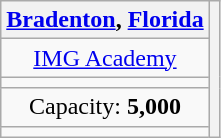<table class="wikitable" style="text-align:center">
<tr>
<th><a href='#'>Bradenton</a>, <a href='#'>Florida</a></th>
<th rowspan="5"></th>
</tr>
<tr>
<td><a href='#'>IMG Academy</a></td>
</tr>
<tr>
<td><small></small></td>
</tr>
<tr>
<td>Capacity: <strong>5,000</strong></td>
</tr>
<tr>
<td></td>
</tr>
</table>
